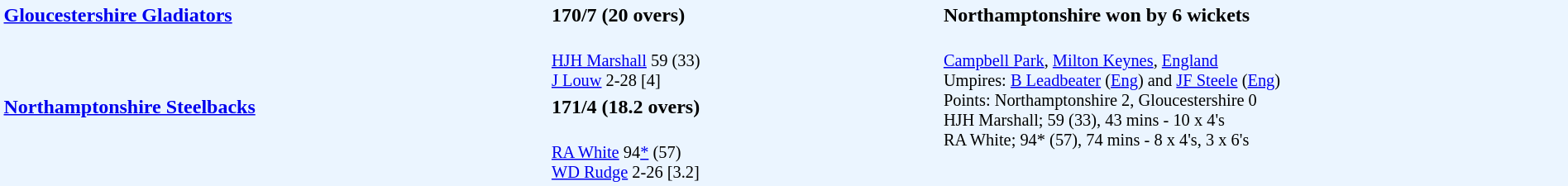<table style="width:100%; background:#ebf5ff;">
<tr>
<td style="width:35%; vertical-align:top;" rowspan="2"><strong><a href='#'>Gloucestershire Gladiators</a></strong></td>
<td style="width:25%;"><strong>170/7 (20 overs)</strong></td>
<td style="width:40%;"><strong>Northamptonshire won by 6 wickets</strong></td>
</tr>
<tr>
<td style="font-size: 85%;"><br><a href='#'>HJH Marshall</a> 59 (33)<br>
<a href='#'>J Louw</a> 2-28 [4]</td>
<td style="vertical-align:top; font-size:85%;" rowspan="3"><br><a href='#'>Campbell Park</a>, <a href='#'>Milton Keynes</a>, <a href='#'>England</a><br>
Umpires: <a href='#'>B Leadbeater</a> (<a href='#'>Eng</a>) and <a href='#'>JF Steele</a> (<a href='#'>Eng</a>)<br>
Points: Northamptonshire 2, Gloucestershire 0<br>HJH Marshall; 59 (33), 43 mins - 10 x 4's<br>
RA White; 94* (57), 74 mins - 8 x 4's, 3 x 6's</td>
</tr>
<tr>
<td style="vertical-align:top;" rowspan="2"><strong><a href='#'>Northamptonshire Steelbacks</a></strong></td>
<td><strong>171/4 (18.2 overs)</strong></td>
</tr>
<tr>
<td style="font-size: 85%;"><br><a href='#'>RA White</a> 94<a href='#'>*</a> (57)<br>
<a href='#'>WD Rudge</a> 2-26 [3.2]</td>
</tr>
</table>
